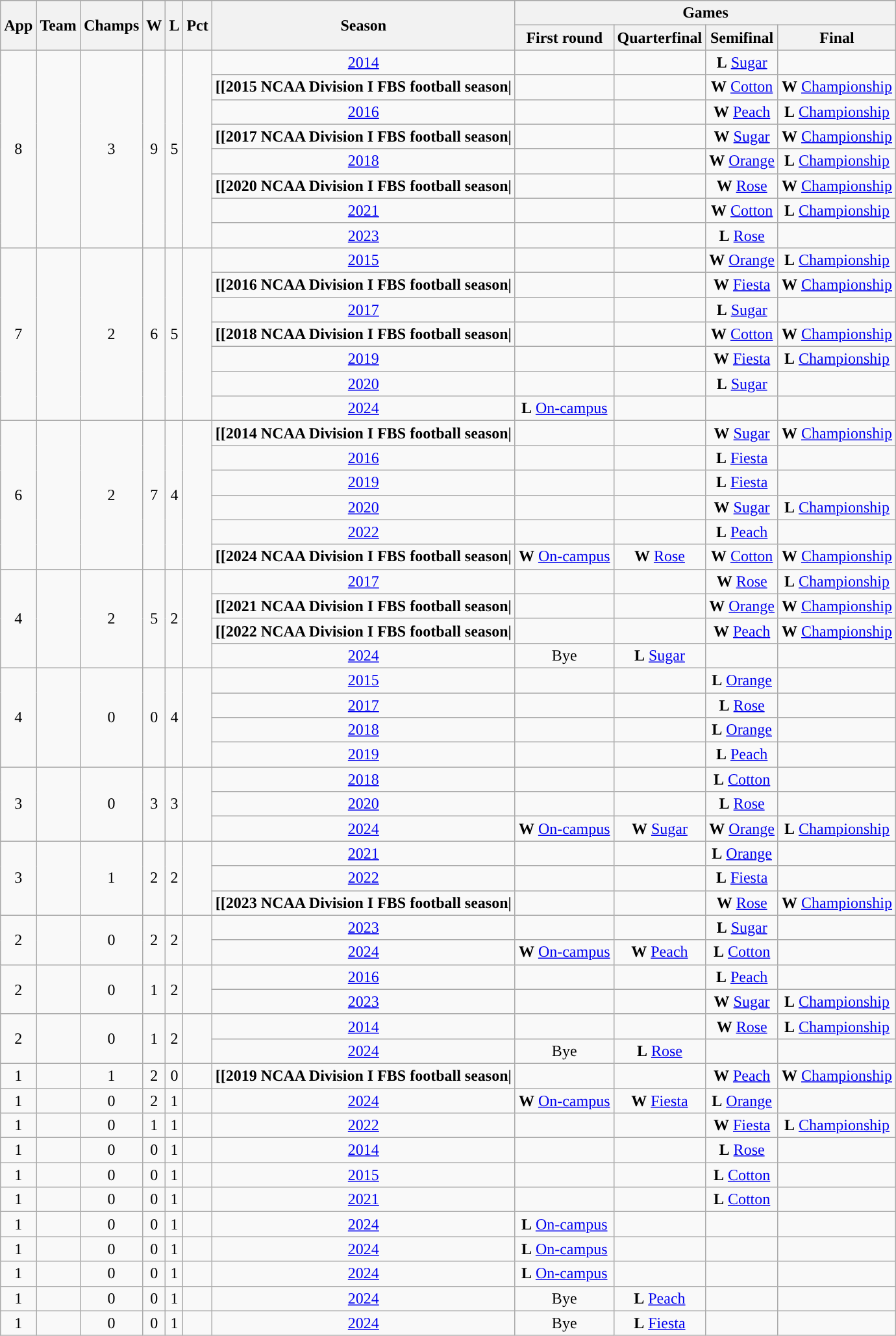<table class="wikitable sortable" style="text-align:center;">
<tr>
</tr>
<tr>
<th rowspan=2>App</th>
<th rowspan=2>Team</th>
<th rowspan=2>Champs</th>
<th rowspan=2>W</th>
<th rowspan=2>L</th>
<th rowspan=2>Pct</th>
<th rowspan=2>Season</th>
<th colspan=4>Games</th>
</tr>
<tr>
<th ! class="unsortable">First round</th>
<th ! class="unsortable">Quarterfinal</th>
<th ! class="unsortable">Semifinal</th>
<th ! class="unsortable">Final</th>
</tr>
<tr>
<td rowspan=8>8</td>
<td rowspan=8 style=><strong><a href='#'></a></strong></td>
<td rowspan=8>3</td>
<td rowspan=8>9</td>
<td rowspan=8>5</td>
<td rowspan=8></td>
<td><a href='#'>2014</a></td>
<td></td>
<td></td>
<td><strong>L</strong> <a href='#'>Sugar</a></td>
<td></td>
</tr>
<tr>
<td style=><strong>[[2015 NCAA Division I FBS football season|</strong></td>
<td></td>
<td></td>
<td><strong>W</strong> <a href='#'>Cotton</a></td>
<td><strong>W</strong> <a href='#'>Championship</a></td>
</tr>
<tr>
<td><a href='#'>2016</a></td>
<td></td>
<td></td>
<td><strong>W</strong> <a href='#'>Peach</a></td>
<td><strong>L</strong> <a href='#'>Championship</a></td>
</tr>
<tr>
<td style=><strong>[[2017 NCAA Division I FBS football season|</strong></td>
<td></td>
<td></td>
<td><strong>W</strong> <a href='#'>Sugar</a></td>
<td><strong>W</strong> <a href='#'>Championship</a></td>
</tr>
<tr>
<td><a href='#'>2018</a></td>
<td></td>
<td></td>
<td><strong>W</strong> <a href='#'>Orange</a></td>
<td><strong>L</strong> <a href='#'>Championship</a></td>
</tr>
<tr>
<td style=><strong>[[2020 NCAA Division I FBS football season|</strong></td>
<td></td>
<td></td>
<td><strong>W</strong> <a href='#'>Rose</a></td>
<td><strong>W</strong> <a href='#'>Championship</a></td>
</tr>
<tr>
<td><a href='#'>2021</a></td>
<td></td>
<td></td>
<td><strong>W</strong> <a href='#'>Cotton</a></td>
<td><strong>L</strong> <a href='#'>Championship</a></td>
</tr>
<tr>
<td><a href='#'>2023</a></td>
<td></td>
<td></td>
<td><strong>L</strong> <a href='#'>Rose</a></td>
<td></td>
</tr>
<tr>
<td rowspan=7>7</td>
<td rowspan=7 style=><strong><a href='#'></a></strong></td>
<td rowspan=7>2</td>
<td rowspan=7>6</td>
<td rowspan=7>5</td>
<td rowspan=7></td>
<td><a href='#'>2015</a></td>
<td></td>
<td></td>
<td><strong>W</strong> <a href='#'>Orange</a></td>
<td><strong>L</strong> <a href='#'>Championship</a></td>
</tr>
<tr>
<td style=><strong>[[2016 NCAA Division I FBS football season|</strong></td>
<td></td>
<td></td>
<td><strong>W</strong> <a href='#'>Fiesta</a></td>
<td><strong>W</strong> <a href='#'>Championship</a></td>
</tr>
<tr>
<td><a href='#'>2017</a></td>
<td></td>
<td></td>
<td><strong>L</strong> <a href='#'>Sugar</a></td>
<td></td>
</tr>
<tr>
<td style=><strong>[[2018 NCAA Division I FBS football season|</strong></td>
<td></td>
<td></td>
<td><strong>W</strong> <a href='#'>Cotton</a></td>
<td><strong>W</strong> <a href='#'>Championship</a></td>
</tr>
<tr>
<td><a href='#'>2019</a></td>
<td></td>
<td></td>
<td><strong>W</strong> <a href='#'>Fiesta</a></td>
<td><strong>L</strong> <a href='#'>Championship</a></td>
</tr>
<tr>
<td><a href='#'>2020</a></td>
<td></td>
<td></td>
<td><strong>L</strong> <a href='#'>Sugar</a></td>
<td></td>
</tr>
<tr>
<td><a href='#'>2024</a></td>
<td><strong>L</strong> <a href='#'>On-campus</a></td>
<td></td>
<td></td>
<td></td>
</tr>
<tr>
<td rowspan=6>6</td>
<td rowspan=6 style=><strong><a href='#'></a></strong></td>
<td rowspan=6>2</td>
<td rowspan=6>7</td>
<td rowspan=6>4</td>
<td rowspan=6></td>
<td style=><strong>[[2014 NCAA Division I FBS football season|</strong></td>
<td></td>
<td></td>
<td><strong>W</strong> <a href='#'>Sugar</a></td>
<td><strong>W</strong> <a href='#'>Championship</a></td>
</tr>
<tr>
<td><a href='#'>2016</a></td>
<td></td>
<td></td>
<td><strong>L</strong> <a href='#'>Fiesta</a></td>
<td></td>
</tr>
<tr>
<td><a href='#'>2019</a></td>
<td></td>
<td></td>
<td><strong>L</strong> <a href='#'>Fiesta</a></td>
<td></td>
</tr>
<tr>
<td><a href='#'>2020</a></td>
<td></td>
<td></td>
<td><strong>W</strong> <a href='#'>Sugar</a></td>
<td><strong>L</strong> <a href='#'>Championship</a></td>
</tr>
<tr>
<td><a href='#'>2022</a></td>
<td></td>
<td></td>
<td><strong>L</strong> <a href='#'>Peach</a></td>
<td></td>
</tr>
<tr>
<td style=><strong>[[2024 NCAA Division I FBS football season|</strong></td>
<td><strong>W</strong> <a href='#'>On-campus</a></td>
<td><strong>W</strong> <a href='#'>Rose</a></td>
<td><strong>W</strong> <a href='#'>Cotton</a></td>
<td><strong>W</strong> <a href='#'>Championship</a></td>
</tr>
<tr>
<td rowspan=4>4</td>
<td rowspan=4 style=><strong><a href='#'></a></strong></td>
<td rowspan=4>2</td>
<td rowspan=4>5</td>
<td rowspan=4>2</td>
<td rowspan=4></td>
<td><a href='#'>2017</a></td>
<td></td>
<td></td>
<td><strong>W</strong> <a href='#'>Rose</a></td>
<td><strong>L</strong> <a href='#'>Championship</a></td>
</tr>
<tr>
<td style=><strong>[[2021 NCAA Division I FBS football season|</strong></td>
<td></td>
<td></td>
<td><strong>W</strong> <a href='#'>Orange</a></td>
<td><strong>W</strong> <a href='#'>Championship</a></td>
</tr>
<tr>
<td style=><strong>[[2022 NCAA Division I FBS football season|</strong></td>
<td></td>
<td></td>
<td><strong>W</strong> <a href='#'>Peach</a></td>
<td><strong>W</strong> <a href='#'>Championship</a></td>
</tr>
<tr>
<td><a href='#'>2024</a></td>
<td>Bye</td>
<td><strong>L</strong> <a href='#'>Sugar</a></td>
<td></td>
<td></td>
</tr>
<tr>
<td rowspan=4>4</td>
<td rowspan=4 style=><strong><a href='#'></a></strong></td>
<td rowspan=4>0</td>
<td rowspan=4>0</td>
<td rowspan=4>4</td>
<td rowspan=4></td>
<td><a href='#'>2015</a></td>
<td></td>
<td></td>
<td><strong>L</strong> <a href='#'>Orange</a></td>
<td></td>
</tr>
<tr>
<td><a href='#'>2017</a></td>
<td></td>
<td></td>
<td><strong>L</strong> <a href='#'>Rose</a></td>
<td></td>
</tr>
<tr>
<td><a href='#'>2018</a></td>
<td></td>
<td></td>
<td><strong>L</strong> <a href='#'>Orange</a></td>
<td></td>
</tr>
<tr>
<td><a href='#'>2019</a></td>
<td></td>
<td></td>
<td><strong>L</strong> <a href='#'>Peach</a></td>
<td></td>
</tr>
<tr>
<td rowspan=3>3</td>
<td rowspan=3 style=><strong><a href='#'></a></strong></td>
<td rowspan=3>0</td>
<td rowspan=3>3</td>
<td rowspan=3>3</td>
<td rowspan=3></td>
<td><a href='#'>2018</a></td>
<td></td>
<td></td>
<td><strong>L</strong> <a href='#'>Cotton</a></td>
<td></td>
</tr>
<tr>
<td><a href='#'>2020</a></td>
<td></td>
<td></td>
<td><strong>L</strong> <a href='#'>Rose</a></td>
<td></td>
</tr>
<tr>
<td><a href='#'>2024</a></td>
<td><strong>W</strong> <a href='#'>On-campus</a></td>
<td><strong>W</strong> <a href='#'>Sugar</a></td>
<td><strong>W</strong> <a href='#'>Orange</a></td>
<td><strong>L</strong> <a href='#'>Championship</a></td>
</tr>
<tr>
<td rowspan=3>3</td>
<td rowspan=3><strong><a href='#'></a></strong></td>
<td rowspan=3>1</td>
<td rowspan=3>2</td>
<td rowspan=3>2</td>
<td rowspan=3></td>
<td><a href='#'>2021</a></td>
<td></td>
<td></td>
<td><strong>L</strong> <a href='#'>Orange</a></td>
<td></td>
</tr>
<tr>
<td><a href='#'>2022</a></td>
<td></td>
<td></td>
<td><strong>L</strong> <a href='#'>Fiesta</a></td>
<td></td>
</tr>
<tr>
<td style=><strong>[[2023 NCAA Division I FBS football season|</strong></td>
<td></td>
<td></td>
<td><strong>W</strong> <a href='#'>Rose</a></td>
<td><strong>W</strong> <a href='#'>Championship</a></td>
</tr>
<tr>
<td rowspan=2>2</td>
<td rowspan=2 style=><strong><a href='#'></a></strong></td>
<td rowspan=2>0</td>
<td rowspan=2>2</td>
<td rowspan=2>2</td>
<td rowspan=2></td>
<td><a href='#'>2023</a></td>
<td></td>
<td></td>
<td><strong>L</strong> <a href='#'>Sugar</a></td>
<td></td>
</tr>
<tr>
<td><a href='#'>2024</a></td>
<td><strong>W</strong> <a href='#'>On-campus</a></td>
<td><strong>W</strong> <a href='#'>Peach</a></td>
<td><strong>L</strong> <a href='#'>Cotton</a></td>
<td></td>
</tr>
<tr>
<td rowspan=2>2</td>
<td rowspan=2 style=><strong><a href='#'></a></strong></td>
<td rowspan=2>0</td>
<td rowspan=2>1</td>
<td rowspan=2>2</td>
<td rowspan=2></td>
<td><a href='#'>2016</a></td>
<td></td>
<td></td>
<td><strong>L</strong> <a href='#'>Peach</a></td>
<td></td>
</tr>
<tr>
<td><a href='#'>2023</a></td>
<td></td>
<td></td>
<td><strong>W</strong> <a href='#'>Sugar</a></td>
<td><strong>L</strong> <a href='#'>Championship</a></td>
</tr>
<tr>
<td rowspan=2>2</td>
<td rowspan=2 style=><strong><a href='#'></a></strong></td>
<td rowspan=2>0</td>
<td rowspan=2>1</td>
<td rowspan=2>2</td>
<td rowspan=2></td>
<td><a href='#'>2014</a></td>
<td></td>
<td></td>
<td><strong>W</strong> <a href='#'>Rose</a></td>
<td><strong>L</strong> <a href='#'>Championship</a></td>
</tr>
<tr>
<td><a href='#'>2024</a></td>
<td>Bye</td>
<td><strong>L</strong> <a href='#'>Rose</a></td>
<td></td>
<td></td>
</tr>
<tr>
<td>1</td>
<td style=><strong><a href='#'></a></strong></td>
<td>1</td>
<td>2</td>
<td>0</td>
<td></td>
<td style=><strong>[[2019 NCAA Division I FBS football season|</strong></td>
<td></td>
<td></td>
<td><strong>W</strong> <a href='#'>Peach</a></td>
<td><strong>W</strong> <a href='#'>Championship</a></td>
</tr>
<tr>
<td>1</td>
<td style=><strong><a href='#'></a></strong></td>
<td>0</td>
<td>2</td>
<td>1</td>
<td></td>
<td><a href='#'>2024</a></td>
<td><strong>W</strong> <a href='#'>On-campus</a></td>
<td><strong>W</strong> <a href='#'>Fiesta</a></td>
<td><strong>L</strong> <a href='#'>Orange</a></td>
<td></td>
</tr>
<tr>
<td>1</td>
<td style=><strong><a href='#'></a></strong></td>
<td>0</td>
<td>1</td>
<td>1</td>
<td></td>
<td><a href='#'>2022</a></td>
<td></td>
<td></td>
<td><strong>W</strong> <a href='#'>Fiesta</a></td>
<td><strong>L</strong> <a href='#'>Championship</a></td>
</tr>
<tr>
<td>1</td>
<td style=><strong><a href='#'></a></strong></td>
<td>0</td>
<td>0</td>
<td>1</td>
<td></td>
<td><a href='#'>2014</a></td>
<td></td>
<td></td>
<td><strong>L</strong> <a href='#'>Rose</a></td>
<td></td>
</tr>
<tr>
<td>1</td>
<td style=><strong><a href='#'></a></strong></td>
<td>0</td>
<td>0</td>
<td>1</td>
<td></td>
<td><a href='#'>2015</a></td>
<td></td>
<td></td>
<td><strong>L</strong> <a href='#'>Cotton</a></td>
<td></td>
</tr>
<tr>
<td>1</td>
<td style=><strong><a href='#'></a></strong></td>
<td>0</td>
<td>0</td>
<td>1</td>
<td></td>
<td><a href='#'>2021</a></td>
<td></td>
<td></td>
<td><strong>L</strong> <a href='#'>Cotton</a></td>
<td></td>
</tr>
<tr>
<td>1</td>
<td style=><strong><a href='#'></a></strong></td>
<td>0</td>
<td>0</td>
<td>1</td>
<td></td>
<td><a href='#'>2024</a></td>
<td><strong>L</strong> <a href='#'>On-campus</a></td>
<td></td>
<td></td>
<td></td>
</tr>
<tr>
<td>1</td>
<td style=><strong><a href='#'></a></strong></td>
<td>0</td>
<td>0</td>
<td>1</td>
<td></td>
<td><a href='#'>2024</a></td>
<td><strong>L</strong> <a href='#'>On-campus</a></td>
<td></td>
<td></td>
<td></td>
</tr>
<tr>
<td>1</td>
<td style=><strong><a href='#'></a></strong></td>
<td>0</td>
<td>0</td>
<td>1</td>
<td></td>
<td><a href='#'>2024</a></td>
<td><strong>L</strong> <a href='#'>On-campus</a></td>
<td></td>
<td></td>
<td></td>
</tr>
<tr>
<td>1</td>
<td style=><strong><a href='#'></a></strong></td>
<td>0</td>
<td>0</td>
<td>1</td>
<td></td>
<td><a href='#'>2024</a></td>
<td>Bye</td>
<td><strong>L</strong> <a href='#'>Peach</a></td>
<td></td>
<td></td>
</tr>
<tr>
<td>1</td>
<td style=><strong><a href='#'></a></strong></td>
<td>0</td>
<td>0</td>
<td>1</td>
<td></td>
<td><a href='#'>2024</a></td>
<td>Bye</td>
<td><strong>L</strong> <a href='#'>Fiesta</a></td>
<td></td>
<td></td>
</tr>
</table>
